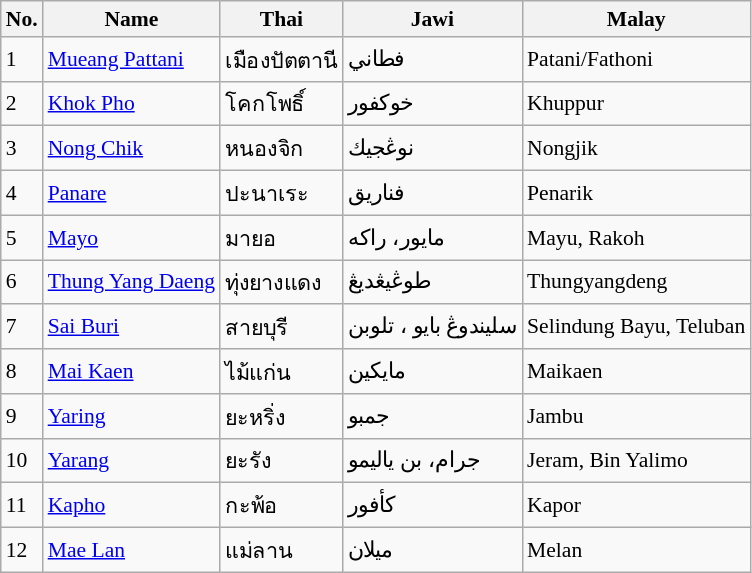<table class="wikitable"  style="font-size:90%;">
<tr>
<th>No.</th>
<th>Name</th>
<th>Thai</th>
<th>Jawi</th>
<th>Malay</th>
</tr>
<tr>
<td>1</td>
<td><a href='#'>Mueang Pattani</a></td>
<td>เมืองปัตตานี</td>
<td>فطاني</td>
<td>Patani/Fathoni</td>
</tr>
<tr>
<td>2</td>
<td><a href='#'>Khok Pho</a></td>
<td>โคกโพธิ์</td>
<td>خوكفور</td>
<td>Khuppur</td>
</tr>
<tr>
<td>3</td>
<td><a href='#'>Nong Chik</a></td>
<td>หนองจิก</td>
<td>نوڠجيك</td>
<td>Nongjik</td>
</tr>
<tr>
<td>4</td>
<td><a href='#'>Panare</a></td>
<td>ปะนาเระ</td>
<td>فناريق</td>
<td>Penarik</td>
</tr>
<tr>
<td>5</td>
<td><a href='#'>Mayo</a></td>
<td>มายอ</td>
<td>مايور، راكه</td>
<td>Mayu, Rakoh</td>
</tr>
<tr>
<td>6</td>
<td><a href='#'>Thung Yang Daeng</a></td>
<td>ทุ่งยางแดง</td>
<td>طوڠيڠديڠ</td>
<td>Thungyangdeng</td>
</tr>
<tr>
<td>7</td>
<td><a href='#'>Sai Buri</a></td>
<td>สายบุรี</td>
<td>سليندوڠ بايو ، تلوبن</td>
<td>Selindung Bayu, Teluban</td>
</tr>
<tr>
<td>8</td>
<td><a href='#'>Mai Kaen</a></td>
<td>ไม้แก่น</td>
<td>مايكين</td>
<td>Maikaen</td>
</tr>
<tr>
<td>9</td>
<td><a href='#'>Yaring</a></td>
<td>ยะหริ่ง</td>
<td>جمبو</td>
<td>Jambu</td>
</tr>
<tr>
<td>10</td>
<td><a href='#'>Yarang</a></td>
<td>ยะรัง</td>
<td>جرام، بن ياليمو</td>
<td>Jeram, Bin Yalimo</td>
</tr>
<tr>
<td>11</td>
<td><a href='#'>Kapho</a></td>
<td>กะพ้อ</td>
<td>كأفور</td>
<td>Kapor</td>
</tr>
<tr>
<td>12</td>
<td><a href='#'>Mae Lan</a></td>
<td>แม่ลาน</td>
<td>ميلان</td>
<td>Melan</td>
</tr>
</table>
